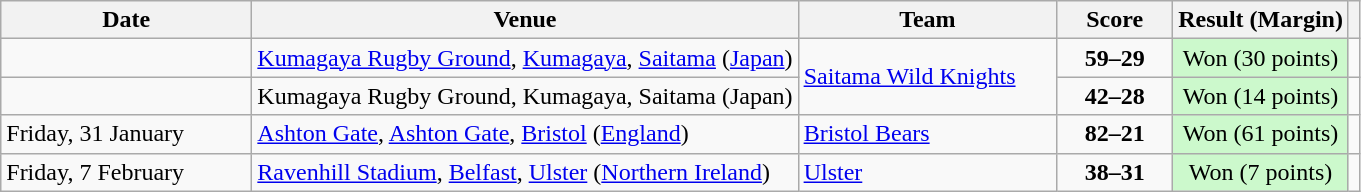<table class="wikitable">
<tr>
<th width=160>Date</th>
<th>Venue</th>
<th width=165>Team</th>
<th width=70>Score</th>
<th>Result (Margin)</th>
<th></th>
</tr>
<tr>
<td></td>
<td><a href='#'>Kumagaya Rugby Ground</a>, <a href='#'>Kumagaya</a>, <a href='#'>Saitama</a> (<a href='#'>Japan</a>)</td>
<td rowspan=2> <a href='#'>Saitama Wild Knights</a></td>
<td align=center><strong>59–29</strong></td>
<td align=center bgcolor=#CCF9CC>Won (30 points)</td>
<td align=center></td>
</tr>
<tr>
<td></td>
<td>Kumagaya Rugby Ground, Kumagaya, Saitama (Japan)</td>
<td align=center><strong>42–28</strong></td>
<td align=center bgcolor=#CCF9CC>Won (14 points)</td>
<td align=center></td>
</tr>
<tr>
<td>Friday, 31 January</td>
<td><a href='#'>Ashton Gate</a>, <a href='#'>Ashton Gate</a>, <a href='#'>Bristol</a> (<a href='#'>England</a>)</td>
<td> <a href='#'>Bristol Bears</a></td>
<td align=center><strong>82–21</strong></td>
<td align=center bgcolor=#CCF9CC>Won (61 points)</td>
<td align=center></td>
</tr>
<tr>
<td>Friday, 7 February</td>
<td><a href='#'>Ravenhill Stadium</a>, <a href='#'>Belfast</a>, <a href='#'>Ulster</a> (<a href='#'>Northern Ireland</a>)</td>
<td> <a href='#'>Ulster</a></td>
<td align=center><strong>38–31</strong></td>
<td align=center bgcolor=#CCF9CC>Won (7 points)</td>
<td align=center></td>
</tr>
</table>
